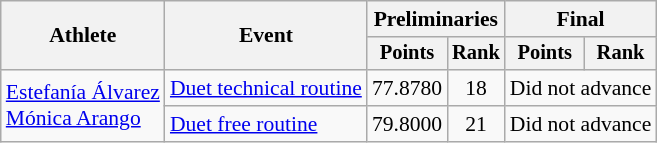<table class=wikitable style="font-size:90%">
<tr>
<th rowspan="2">Athlete</th>
<th rowspan="2">Event</th>
<th colspan="2">Preliminaries</th>
<th colspan="2">Final</th>
</tr>
<tr style="font-size:95%">
<th>Points</th>
<th>Rank</th>
<th>Points</th>
<th>Rank</th>
</tr>
<tr align=center>
<td align=left rowspan=2><a href='#'>Estefanía Álvarez</a><br><a href='#'>Mónica Arango</a></td>
<td align=left><a href='#'>Duet technical routine</a></td>
<td>77.8780</td>
<td>18</td>
<td colspan=2>Did not advance</td>
</tr>
<tr align=center>
<td align=left><a href='#'>Duet free routine</a></td>
<td>79.8000</td>
<td>21</td>
<td colspan=2>Did not advance</td>
</tr>
</table>
